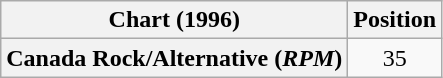<table class="wikitable plainrowheaders" style="text-align:center">
<tr>
<th>Chart (1996)</th>
<th>Position</th>
</tr>
<tr>
<th scope="row">Canada Rock/Alternative (<em>RPM</em>)</th>
<td>35</td>
</tr>
</table>
